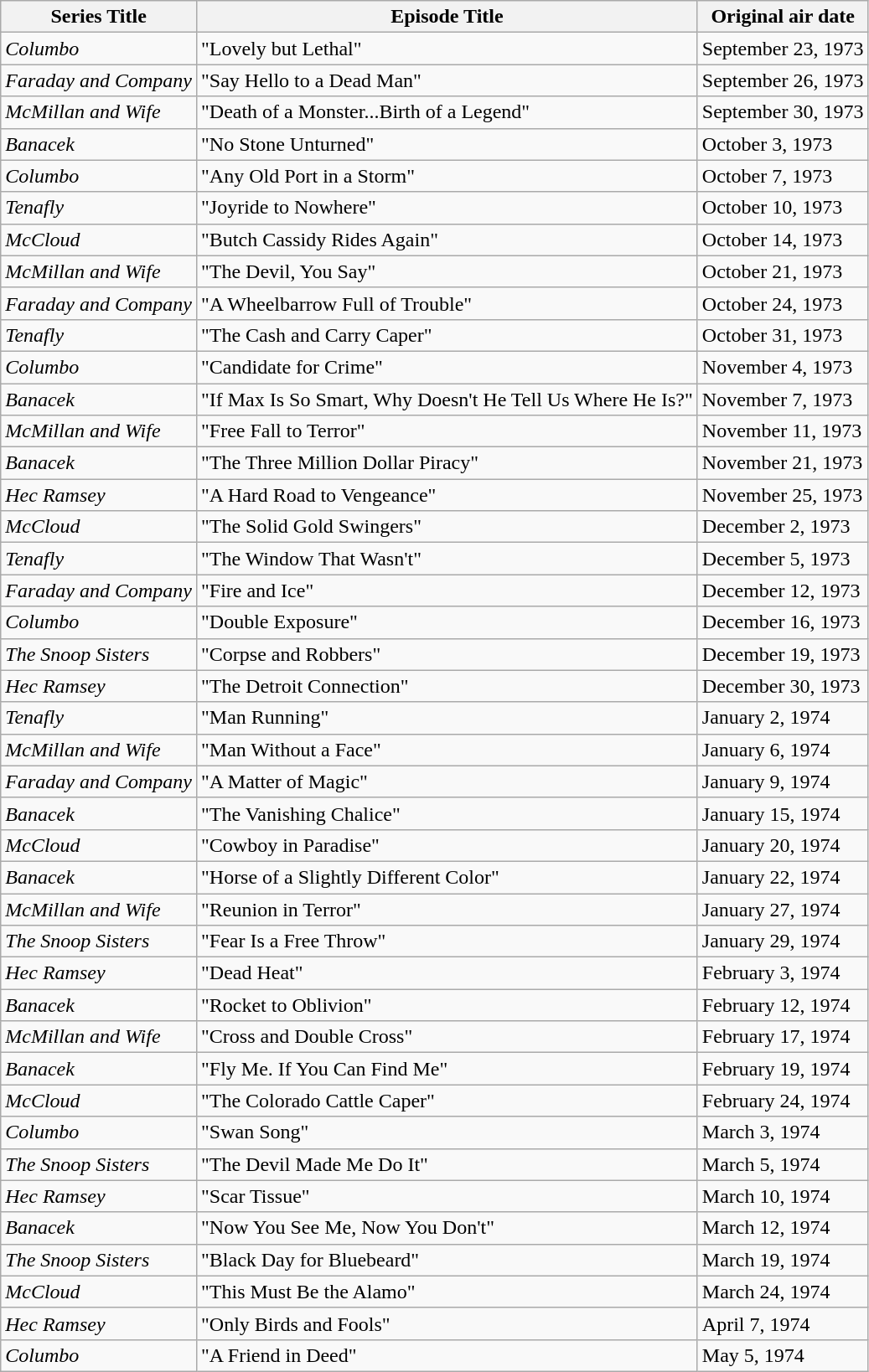<table class="wikitable">
<tr>
<th>Series Title</th>
<th>Episode Title</th>
<th>Original air date</th>
</tr>
<tr>
<td><em>Columbo</em></td>
<td>"Lovely but Lethal"</td>
<td>September 23, 1973</td>
</tr>
<tr>
<td><em>Faraday and Company</em></td>
<td>"Say Hello to a Dead Man"</td>
<td>September 26, 1973</td>
</tr>
<tr>
<td><em>McMillan and Wife</em></td>
<td>"Death of a Monster...Birth of a Legend"</td>
<td>September 30, 1973</td>
</tr>
<tr>
<td><em>Banacek</em></td>
<td>"No Stone Unturned"</td>
<td>October 3, 1973</td>
</tr>
<tr>
<td><em>Columbo</em></td>
<td>"Any Old Port in a Storm"</td>
<td>October 7, 1973</td>
</tr>
<tr>
<td><em>Tenafly</em></td>
<td>"Joyride to Nowhere"</td>
<td>October 10, 1973</td>
</tr>
<tr>
<td><em>McCloud</em></td>
<td>"Butch Cassidy Rides Again"</td>
<td>October 14, 1973</td>
</tr>
<tr>
<td><em>McMillan and Wife</em></td>
<td>"The Devil, You Say"</td>
<td>October 21, 1973</td>
</tr>
<tr>
<td><em>Faraday and Company</em></td>
<td>"A Wheelbarrow Full of Trouble"</td>
<td>October 24, 1973</td>
</tr>
<tr>
<td><em>Tenafly</em></td>
<td>"The Cash and Carry Caper"</td>
<td>October 31, 1973</td>
</tr>
<tr>
<td><em>Columbo</em></td>
<td>"Candidate for Crime"</td>
<td>November 4, 1973</td>
</tr>
<tr>
<td><em>Banacek</em></td>
<td>"If Max Is So Smart, Why Doesn't He Tell Us Where He Is?"</td>
<td>November 7, 1973</td>
</tr>
<tr>
<td><em>McMillan and Wife</em></td>
<td>"Free Fall to Terror"</td>
<td>November 11, 1973</td>
</tr>
<tr>
<td><em>Banacek</em></td>
<td>"The Three Million Dollar Piracy"</td>
<td>November 21, 1973</td>
</tr>
<tr>
<td><em>Hec Ramsey</em></td>
<td>"A Hard Road to Vengeance"</td>
<td>November 25, 1973</td>
</tr>
<tr>
<td><em>McCloud</em></td>
<td>"The Solid Gold Swingers"</td>
<td>December 2, 1973</td>
</tr>
<tr>
<td><em>Tenafly</em></td>
<td>"The Window That Wasn't"</td>
<td>December 5, 1973</td>
</tr>
<tr>
<td><em>Faraday and Company</em></td>
<td>"Fire and Ice"</td>
<td>December 12, 1973</td>
</tr>
<tr>
<td><em>Columbo</em></td>
<td>"Double Exposure"</td>
<td>December 16, 1973</td>
</tr>
<tr>
<td><em>The Snoop Sisters</em></td>
<td>"Corpse and Robbers"</td>
<td>December 19, 1973</td>
</tr>
<tr>
<td><em>Hec Ramsey</em></td>
<td>"The Detroit Connection"</td>
<td>December 30, 1973</td>
</tr>
<tr>
<td><em>Tenafly</em></td>
<td>"Man Running"</td>
<td>January 2, 1974</td>
</tr>
<tr>
<td><em>McMillan and Wife</em></td>
<td>"Man Without a Face"</td>
<td>January 6, 1974</td>
</tr>
<tr>
<td><em>Faraday and Company</em></td>
<td>"A Matter of Magic"</td>
<td>January 9, 1974</td>
</tr>
<tr>
<td><em>Banacek</em></td>
<td>"The Vanishing Chalice"</td>
<td>January 15, 1974</td>
</tr>
<tr>
<td><em>McCloud</em></td>
<td>"Cowboy in Paradise"</td>
<td>January 20, 1974</td>
</tr>
<tr>
<td><em>Banacek</em></td>
<td>"Horse of a Slightly Different Color"</td>
<td>January 22, 1974</td>
</tr>
<tr>
<td><em>McMillan and Wife</em></td>
<td>"Reunion in Terror"</td>
<td>January 27, 1974</td>
</tr>
<tr>
<td><em>The Snoop Sisters</em></td>
<td>"Fear Is a Free Throw"</td>
<td>January 29, 1974</td>
</tr>
<tr>
<td><em>Hec Ramsey</em></td>
<td>"Dead Heat"</td>
<td>February 3, 1974</td>
</tr>
<tr>
<td><em>Banacek</em></td>
<td>"Rocket to Oblivion"</td>
<td>February 12, 1974</td>
</tr>
<tr>
<td><em>McMillan and Wife</em></td>
<td>"Cross and Double Cross"</td>
<td>February 17, 1974</td>
</tr>
<tr>
<td><em>Banacek</em></td>
<td>"Fly Me. If You Can Find Me"</td>
<td>February 19, 1974</td>
</tr>
<tr>
<td><em>McCloud</em></td>
<td>"The Colorado Cattle Caper"</td>
<td>February 24, 1974</td>
</tr>
<tr>
<td><em>Columbo</em></td>
<td>"Swan Song"</td>
<td>March 3, 1974</td>
</tr>
<tr>
<td><em>The Snoop Sisters</em></td>
<td>"The Devil Made Me Do It"</td>
<td>March 5, 1974</td>
</tr>
<tr>
<td><em>Hec Ramsey</em></td>
<td>"Scar Tissue"</td>
<td>March 10, 1974</td>
</tr>
<tr>
<td><em>Banacek</em></td>
<td>"Now You See Me, Now You Don't"</td>
<td>March 12, 1974</td>
</tr>
<tr>
<td><em>The Snoop Sisters</em></td>
<td>"Black Day for Bluebeard"</td>
<td>March 19, 1974</td>
</tr>
<tr>
<td><em>McCloud</em></td>
<td>"This Must Be the Alamo"</td>
<td>March 24, 1974</td>
</tr>
<tr>
<td><em>Hec Ramsey</em></td>
<td>"Only Birds and Fools"</td>
<td>April 7, 1974</td>
</tr>
<tr>
<td><em>Columbo</em></td>
<td>"A Friend in Deed"</td>
<td>May 5, 1974</td>
</tr>
</table>
